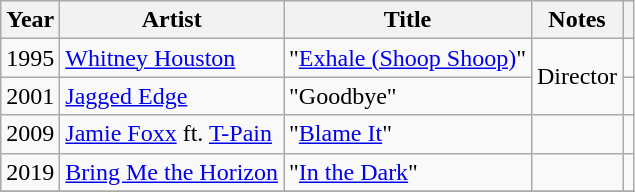<table class="wikitable">
<tr>
<th>Year</th>
<th>Artist</th>
<th>Title</th>
<th>Notes</th>
<th></th>
</tr>
<tr>
<td>1995</td>
<td><a href='#'>Whitney Houston</a></td>
<td>"<a href='#'>Exhale (Shoop Shoop)</a>"</td>
<td rowspan=2>Director</td>
<td></td>
</tr>
<tr>
<td>2001</td>
<td><a href='#'>Jagged Edge</a></td>
<td>"Goodbye"</td>
<td></td>
</tr>
<tr>
<td>2009</td>
<td><a href='#'>Jamie Foxx</a> ft. <a href='#'>T-Pain</a></td>
<td>"<a href='#'>Blame It</a>"</td>
<td></td>
<td></td>
</tr>
<tr>
<td>2019</td>
<td><a href='#'>Bring Me the Horizon</a></td>
<td>"<a href='#'>In the Dark</a>"</td>
<td></td>
<td></td>
</tr>
<tr>
</tr>
</table>
